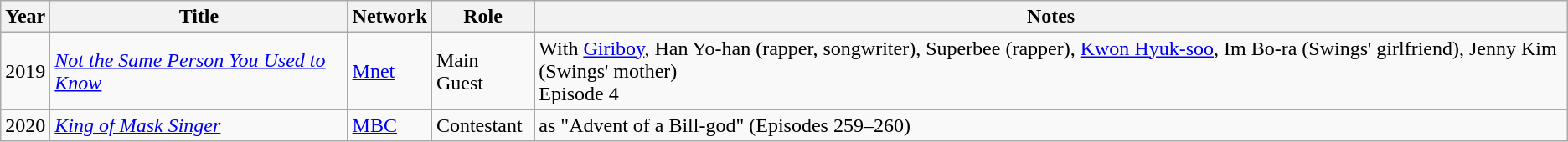<table class="wikitable">
<tr>
<th>Year</th>
<th>Title</th>
<th>Network</th>
<th>Role</th>
<th>Notes</th>
</tr>
<tr>
<td>2019</td>
<td><em><a href='#'>Not the Same Person You Used to Know</a></em></td>
<td><a href='#'>Mnet</a></td>
<td>Main Guest</td>
<td>With <a href='#'>Giriboy</a>, Han Yo-han (rapper, songwriter), Superbee (rapper), <a href='#'>Kwon Hyuk-soo</a>, Im Bo-ra (Swings' girlfriend), Jenny Kim (Swings' mother)<br>Episode 4</td>
</tr>
<tr>
<td>2020</td>
<td><em><a href='#'>King of Mask Singer</a></em></td>
<td><a href='#'>MBC</a></td>
<td>Contestant</td>
<td>as "Advent of a Bill-god" (Episodes 259–260)</td>
</tr>
</table>
